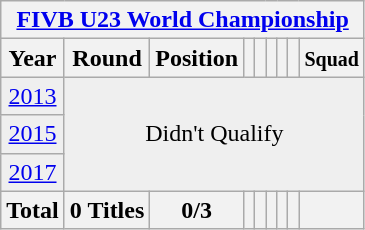<table class="wikitable" style="text-align: center;">
<tr>
<th colspan=9><a href='#'>FIVB U23 World Championship</a>  </th>
</tr>
<tr>
<th>Year</th>
<th>Round</th>
<th>Position</th>
<th></th>
<th></th>
<th></th>
<th></th>
<th></th>
<th><small>Squad</small></th>
</tr>
<tr bgcolor="efefef">
<td> <a href='#'>2013</a></td>
<td colspan=9 rowspan=3>Didn't Qualify</td>
</tr>
<tr bgcolor="efefef">
<td> <a href='#'>2015</a></td>
</tr>
<tr bgcolor="efefef">
<td> <a href='#'>2017</a></td>
</tr>
<tr>
<th>Total</th>
<th>0 Titles</th>
<th>0/3</th>
<th></th>
<th></th>
<th></th>
<th></th>
<th></th>
<th></th>
</tr>
</table>
